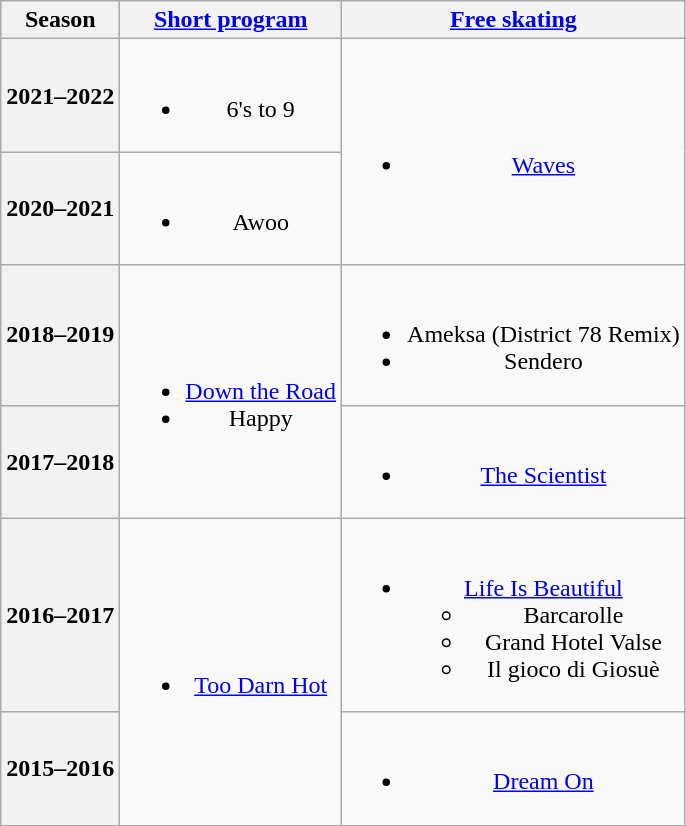<table class=wikitable style=text-align:center>
<tr>
<th>Season</th>
<th><a href='#'>Short program</a></th>
<th><a href='#'>Free skating</a></th>
</tr>
<tr>
<th>2021–2022 <br> </th>
<td><br><ul><li>6's to 9 <br></li></ul></td>
<td rowspan=2><br><ul><li><a href='#'>Waves</a><br></li></ul></td>
</tr>
<tr>
<th>2020–2021 <br> </th>
<td><br><ul><li>Awoo <br></li></ul></td>
</tr>
<tr>
<th>2018–2019 <br> </th>
<td rowspan=2><br><ul><li><a href='#'>Down the Road</a> <br></li><li>Happy <br></li></ul></td>
<td><br><ul><li>Ameksa (District 78 Remix) <br></li><li>Sendero <br></li></ul></td>
</tr>
<tr>
<th>2017–2018 <br> </th>
<td><br><ul><li><a href='#'>The Scientist</a> <br></li></ul></td>
</tr>
<tr>
<th>2016–2017 <br> </th>
<td rowspan=2><br><ul><li><a href='#'>Too Darn Hot</a> <br></li></ul></td>
<td><br><ul><li><a href='#'>Life Is Beautiful</a> <br><ul><li>Barcarolle</li><li>Grand Hotel Valse</li><li>Il gioco di Giosuè <br></li></ul></li></ul></td>
</tr>
<tr>
<th>2015–2016 <br> </th>
<td><br><ul><li><a href='#'>Dream On</a> <br></li></ul></td>
</tr>
</table>
